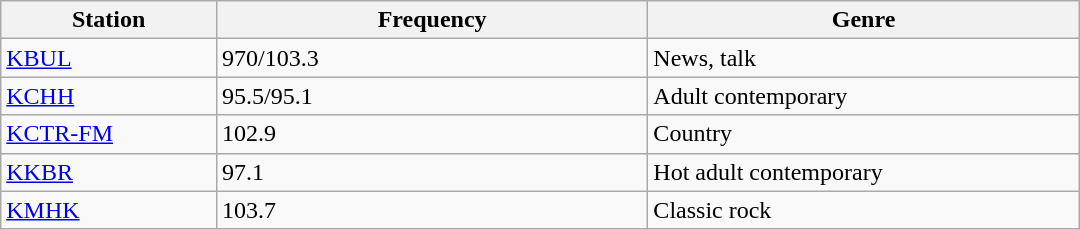<table class="wikitable" style="width:45em;">
<tr>
<th style="width:20%">Station</th>
<th style="width:40%">Frequency</th>
<th style="width:40%">Genre</th>
</tr>
<tr>
<td><a href='#'>KBUL</a></td>
<td>970/103.3</td>
<td>News, talk</td>
</tr>
<tr>
<td><a href='#'>KCHH</a></td>
<td>95.5/95.1</td>
<td>Adult contemporary</td>
</tr>
<tr>
<td><a href='#'>KCTR-FM</a></td>
<td>102.9</td>
<td>Country</td>
</tr>
<tr>
<td><a href='#'>KKBR</a></td>
<td>97.1</td>
<td>Hot adult contemporary</td>
</tr>
<tr>
<td><a href='#'>KMHK</a></td>
<td>103.7</td>
<td>Classic rock</td>
</tr>
</table>
